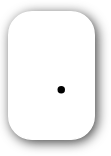<table style=" border-radius:1em; box-shadow: 0.1em 0.1em 0.5em rgba(0,0,0,0.75); background-color: white; border: 1px solid white; margin:20px 0px; padding: 5px;">
<tr style="vertical-align:top;">
<td><br><ul><li></li></ul></td>
</tr>
</table>
